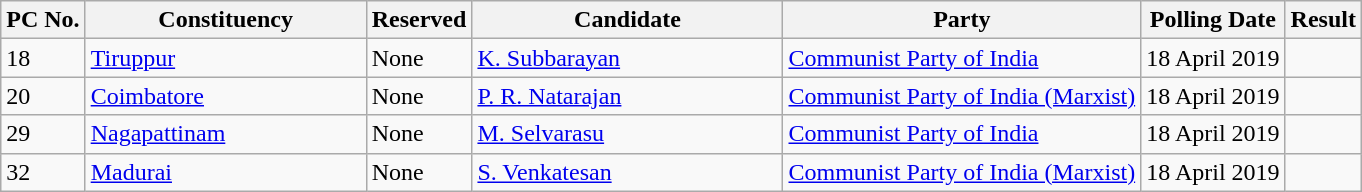<table class="wikitable sortable">
<tr>
<th>PC No.</th>
<th style="width:180px;">Constituency</th>
<th>Reserved</th>
<th style="width:200px;">Candidate</th>
<th>Party</th>
<th>Polling Date</th>
<th>Result</th>
</tr>
<tr>
<td>18</td>
<td><a href='#'>Tiruppur</a></td>
<td>None</td>
<td><a href='#'>K. Subbarayan</a></td>
<td><a href='#'>Communist Party of India</a></td>
<td>18 April 2019</td>
<td></td>
</tr>
<tr>
<td>20</td>
<td><a href='#'>Coimbatore</a></td>
<td>None</td>
<td><a href='#'>P. R. Natarajan</a></td>
<td><a href='#'>Communist Party of India (Marxist)</a></td>
<td>18 April 2019</td>
<td></td>
</tr>
<tr>
<td>29</td>
<td><a href='#'>Nagapattinam</a></td>
<td>None</td>
<td><a href='#'>M. Selvarasu</a></td>
<td><a href='#'>Communist Party of India</a></td>
<td>18 April 2019</td>
<td></td>
</tr>
<tr>
<td>32</td>
<td><a href='#'>Madurai</a></td>
<td>None</td>
<td><a href='#'>S. Venkatesan</a></td>
<td><a href='#'>Communist Party of India (Marxist)</a></td>
<td>18 April 2019</td>
<td></td>
</tr>
</table>
